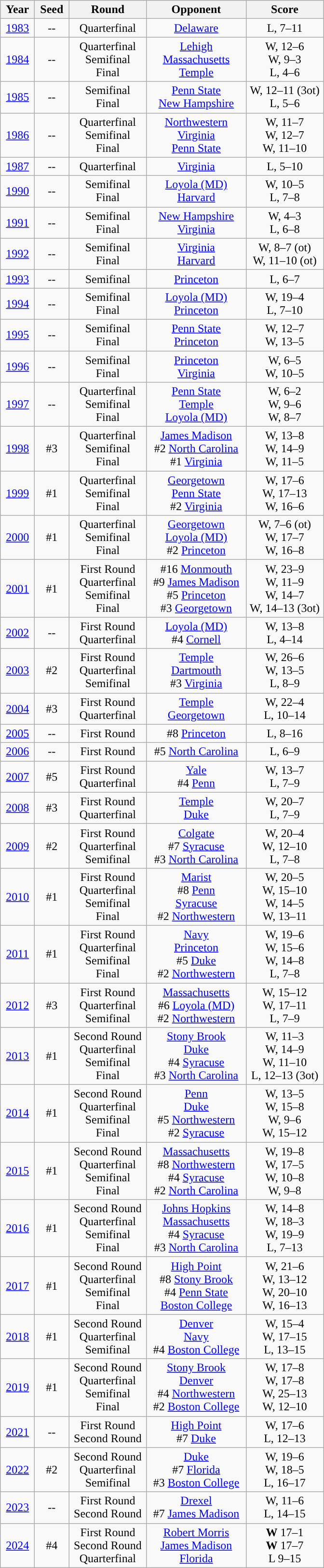<table class="wikitable">
<tr>
<th style="width:40px; ">Year</th>
<th style="width:40px; ">Seed</th>
<th style="width:100px; ">Round</th>
<th style="width:130px; ">Opponent</th>
<th style="width:100px; ">Score</th>
</tr>
<tr align="center">
<td><a href='#'>1983</a></td>
<td>--</td>
<td>Quarterfinal</td>
<td><a href='#'>Delaware</a></td>
<td>L, 7–11</td>
</tr>
<tr align="center">
<td><a href='#'>1984</a></td>
<td>--</td>
<td>Quarterfinal<br>Semifinal<br>Final</td>
<td><a href='#'>Lehigh</a><br><a href='#'>Massachusetts</a><br><a href='#'>Temple</a></td>
<td>W, 12–6<br>W, 9–3<br>L, 4–6</td>
</tr>
<tr align="center">
<td><a href='#'>1985</a></td>
<td>--</td>
<td>Semifinal<br>Final</td>
<td><a href='#'>Penn State</a><br><a href='#'>New Hampshire</a></td>
<td>W, 12–11 (3ot)<br>L, 5–6</td>
</tr>
<tr align="center">
<td><a href='#'>1986</a></td>
<td>--</td>
<td>Quarterfinal<br>Semifinal<br>Final</td>
<td><a href='#'>Northwestern</a><br><a href='#'>Virginia</a><br><a href='#'>Penn State</a></td>
<td>W, 11–7<br>W, 12–7<br>W, 11–10</td>
</tr>
<tr align="center">
<td><a href='#'>1987</a></td>
<td>--</td>
<td>Quarterfinal</td>
<td><a href='#'>Virginia</a></td>
<td>L, 5–10</td>
</tr>
<tr align="center">
<td><a href='#'>1990</a></td>
<td>--</td>
<td>Semifinal<br>Final</td>
<td><a href='#'>Loyola (MD)</a><br><a href='#'>Harvard</a></td>
<td>W, 10–5<br>L, 7–8</td>
</tr>
<tr align="center">
<td><a href='#'>1991</a></td>
<td>--</td>
<td>Semifinal<br>Final</td>
<td><a href='#'>New Hampshire</a><br><a href='#'>Virginia</a></td>
<td>W, 4–3<br>L, 6–8</td>
</tr>
<tr align="center">
<td><a href='#'>1992</a></td>
<td>--</td>
<td>Semifinal<br>Final</td>
<td><a href='#'>Virginia</a><br><a href='#'>Harvard</a></td>
<td>W, 8–7 (ot)<br>W, 11–10 (ot)</td>
</tr>
<tr align="center">
<td><a href='#'>1993</a></td>
<td>--</td>
<td>Semifinal</td>
<td><a href='#'>Princeton</a></td>
<td>L, 6–7</td>
</tr>
<tr align="center">
<td><a href='#'>1994</a></td>
<td>--</td>
<td>Semifinal<br>Final</td>
<td><a href='#'>Loyola (MD)</a><br><a href='#'>Princeton</a></td>
<td>W, 19–4<br>L, 7–10</td>
</tr>
<tr align="center">
<td><a href='#'>1995</a></td>
<td>--</td>
<td>Semifinal<br>Final</td>
<td><a href='#'>Penn State</a><br><a href='#'>Princeton</a></td>
<td>W, 12–7<br>W, 13–5</td>
</tr>
<tr align="center">
<td><a href='#'>1996</a></td>
<td>--</td>
<td>Semifinal<br>Final</td>
<td><a href='#'>Princeton</a><br><a href='#'>Virginia</a></td>
<td>W, 6–5<br>W, 10–5</td>
</tr>
<tr align="center">
<td><a href='#'>1997</a></td>
<td>--</td>
<td>Quarterfinal<br>Semifinal<br>Final</td>
<td><a href='#'>Penn State</a><br><a href='#'>Temple</a><br><a href='#'>Loyola (MD)</a></td>
<td>W, 6–2<br>W, 9–6<br>W, 8–7</td>
</tr>
<tr align="center">
<td><a href='#'>1998</a></td>
<td>#3</td>
<td>Quarterfinal<br>Semifinal<br>Final</td>
<td><a href='#'>James Madison</a><br>#2 <a href='#'>North Carolina</a><br>#1 <a href='#'>Virginia</a></td>
<td>W, 13–8<br>W, 14–9<br>W, 11–5</td>
</tr>
<tr align="center">
<td><a href='#'>1999</a></td>
<td>#1</td>
<td>Quarterfinal<br>Semifinal<br>Final</td>
<td><a href='#'>Georgetown</a><br><a href='#'>Penn State</a><br>#2 <a href='#'>Virginia</a></td>
<td>W, 17–6<br>W, 17–13<br>W, 16–6</td>
</tr>
<tr align="center">
<td><a href='#'>2000</a></td>
<td>#1</td>
<td>Quarterfinal<br>Semifinal<br>Final</td>
<td><a href='#'>Georgetown</a><br><a href='#'>Loyola (MD)</a><br>#2 <a href='#'>Princeton</a></td>
<td>W, 7–6 (ot)<br>W, 17–7<br>W, 16–8</td>
</tr>
<tr align="center">
<td><a href='#'>2001</a></td>
<td>#1</td>
<td>First Round<br>Quarterfinal<br>Semifinal<br>Final</td>
<td>#16 <a href='#'>Monmouth</a><br>#9 <a href='#'>James Madison</a><br>#5 <a href='#'>Princeton</a><br>#3 <a href='#'>Georgetown</a></td>
<td>W, 23–9<br>W, 11–9<br>W, 14–7<br>W, 14–13 (3ot)</td>
</tr>
<tr align="center">
<td><a href='#'>2002</a></td>
<td>--</td>
<td>First Round<br>Quarterfinal</td>
<td><a href='#'>Loyola (MD)</a><br>#4 <a href='#'>Cornell</a></td>
<td>W, 13–8<br>L, 4–14</td>
</tr>
<tr align="center">
<td><a href='#'>2003</a></td>
<td>#2</td>
<td>First Round<br>Quarterfinal<br>Semifinal</td>
<td><a href='#'>Temple</a><br><a href='#'>Dartmouth</a><br>#3 <a href='#'>Virginia</a></td>
<td>W, 26–6<br>W, 13–5<br>L, 8–9</td>
</tr>
<tr align="center">
<td><a href='#'>2004</a></td>
<td>#3</td>
<td>First Round<br>Quarterfinal</td>
<td><a href='#'>Temple</a><br><a href='#'>Georgetown</a></td>
<td>W, 22–4<br>L, 10–14</td>
</tr>
<tr align="center">
<td><a href='#'>2005</a></td>
<td>--</td>
<td>First Round</td>
<td>#8 <a href='#'>Princeton</a></td>
<td>L, 8–16</td>
</tr>
<tr align="center">
<td><a href='#'>2006</a></td>
<td>--</td>
<td>First Round</td>
<td>#5 <a href='#'>North Carolina</a></td>
<td>L, 6–9</td>
</tr>
<tr align="center">
<td><a href='#'>2007</a></td>
<td>#5</td>
<td>First Round<br>Quarterfinal</td>
<td><a href='#'>Yale</a><br>#4 <a href='#'>Penn</a></td>
<td>W, 13–7<br>L, 7–9</td>
</tr>
<tr align="center">
<td><a href='#'>2008</a></td>
<td>#3</td>
<td>First Round<br>Quarterfinal</td>
<td><a href='#'>Temple</a><br><a href='#'>Duke</a></td>
<td>W, 20–7<br>L, 7–9</td>
</tr>
<tr align="center">
<td><a href='#'>2009</a></td>
<td>#2</td>
<td>First Round<br>Quarterfinal<br>Semifinal</td>
<td><a href='#'>Colgate</a><br>#7 <a href='#'>Syracuse</a><br>#3 <a href='#'>North Carolina</a></td>
<td>W, 20–4<br>W, 12–10<br>L, 7–8</td>
</tr>
<tr align="center">
<td><a href='#'>2010</a></td>
<td>#1</td>
<td>First Round<br>Quarterfinal<br>Semifinal<br>Final</td>
<td><a href='#'>Marist</a><br>#8 <a href='#'>Penn</a><br><a href='#'>Syracuse</a><br>#2 <a href='#'>Northwestern</a></td>
<td>W, 20–5<br>W, 15–10<br>W, 14–5<br>W, 13–11</td>
</tr>
<tr align="center">
<td><a href='#'>2011</a></td>
<td>#1</td>
<td>First Round<br>Quarterfinal<br>Semifinal<br>Final</td>
<td><a href='#'>Navy</a><br><a href='#'>Princeton</a><br>#5 <a href='#'>Duke</a><br>#2 <a href='#'>Northwestern</a></td>
<td>W, 19–6<br>W, 15–6<br>W, 14–8<br>L, 7–8</td>
</tr>
<tr align="center">
<td><a href='#'>2012</a></td>
<td>#3</td>
<td>First Round<br>Quarterfinal<br>Semifinal</td>
<td><a href='#'>Massachusetts</a><br>#6 <a href='#'>Loyola (MD)</a><br>#2 <a href='#'>Northwestern</a></td>
<td>W, 15–12<br>W, 17–11<br>L, 7–9</td>
</tr>
<tr align="center">
<td><a href='#'>2013</a></td>
<td>#1</td>
<td>Second Round<br>Quarterfinal<br>Semifinal<br>Final</td>
<td><a href='#'>Stony Brook</a><br><a href='#'>Duke</a><br>#4 <a href='#'>Syracuse</a><br>#3 <a href='#'>North Carolina</a></td>
<td>W, 11–3<br>W, 14–9<br>W, 11–10<br>L, 12–13 (3ot)</td>
</tr>
<tr align="center">
<td><a href='#'>2014</a></td>
<td>#1</td>
<td>Second Round<br>Quarterfinal<br>Semifinal<br>Final</td>
<td><a href='#'>Penn</a><br><a href='#'>Duke</a><br>#5 <a href='#'>Northwestern</a><br>#2 <a href='#'>Syracuse</a></td>
<td>W, 13–5<br>W, 15–8<br>W, 9–6<br>W, 15–12</td>
</tr>
<tr align="center">
<td><a href='#'>2015</a></td>
<td>#1</td>
<td>Second Round<br>Quarterfinal<br>Semifinal<br>Final</td>
<td><a href='#'>Massachusetts</a><br>#8 <a href='#'>Northwestern</a><br>#4 <a href='#'>Syracuse</a><br>#2 <a href='#'>North Carolina</a></td>
<td>W, 19–8<br>W, 17–5<br>W, 10–8<br>W, 9–8</td>
</tr>
<tr align="center">
<td><a href='#'>2016</a></td>
<td>#1</td>
<td>Second Round<br>Quarterfinal<br>Semifinal<br>Final</td>
<td><a href='#'>Johns Hopkins</a><br><a href='#'>Massachusetts</a><br>#4 <a href='#'>Syracuse</a><br>#3 <a href='#'>North Carolina</a></td>
<td>W, 14–8<br>W, 18–3<br>W, 19–9<br>L, 7–13</td>
</tr>
<tr align="center">
<td><a href='#'>2017</a></td>
<td>#1</td>
<td>Second Round<br>Quarterfinal<br>Semifinal<br>Final</td>
<td><a href='#'>High Point</a><br>#8 <a href='#'>Stony Brook</a><br>#4 <a href='#'>Penn State</a><br><a href='#'>Boston College</a></td>
<td>W, 21–6<br>W, 13–12<br>W, 20–10<br>W, 16–13</td>
</tr>
<tr align="center">
<td><a href='#'>2018</a></td>
<td>#1</td>
<td>Second Round<br>Quarterfinal<br>Semifinal</td>
<td><a href='#'>Denver</a><br><a href='#'>Navy</a><br>#4 <a href='#'>Boston College</a></td>
<td>W, 15–4<br>W, 17–15<br>L, 13–15</td>
</tr>
<tr align="center">
<td><a href='#'>2019</a></td>
<td>#1</td>
<td>Second Round<br>Quarterfinal<br>Semifinal<br>Final</td>
<td><a href='#'>Stony Brook</a><br> <a href='#'>Denver</a><br>#4 <a href='#'>Northwestern</a><br>#2 <a href='#'>Boston College</a></td>
<td>W, 17–8<br>W, 17–8<br>W, 25–13<br>W, 12–10<br></td>
</tr>
<tr align="center">
<td><a href='#'>2021</a></td>
<td>--</td>
<td>First Round<br>Second Round</td>
<td><a href='#'>High Point</a><br>#7 <a href='#'>Duke</a></td>
<td>W, 17–6<br> L, 12–13</td>
</tr>
<tr align="center">
<td><a href='#'>2022</a></td>
<td>#2</td>
<td>Second Round<br>Quarterfinal<br>Semifinal</td>
<td><a href='#'>Duke</a><br>#7 <a href='#'>Florida</a><br>#3 <a href='#'>Boston College</a></td>
<td>W, 19–6<br>W, 18–5<br>L, 16–17</td>
</tr>
<tr align="center">
<td><a href='#'>2023</a></td>
<td>--</td>
<td>First Round<br>Second Round</td>
<td><a href='#'>Drexel</a><br>#7 <a href='#'>James Madison</a></td>
<td>W, 11–6<br> L, 14–15</td>
</tr>
<tr align="center">
<td><a href='#'>2024</a></td>
<td>#4</td>
<td>First Round<br>Second Round<br>Quarterfinal</td>
<td><a href='#'>Robert Morris</a><br><a href='#'>James Madison</a><br><a href='#'>Florida</a></td>
<td><strong>W</strong> 17–1<br><strong>W</strong> 17–7<br>L 9–15</td>
</tr>
</table>
